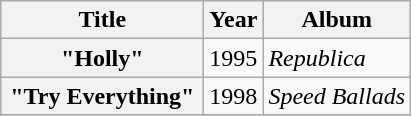<table class="wikitable plainrowheaders" style="text-align:center;">
<tr>
<th style="width:8em;">Title</th>
<th>Year</th>
<th>Album</th>
</tr>
<tr>
<th scope="row">"Holly"</th>
<td>1995</td>
<td style="text-align:left;"><em>Republica</em></td>
</tr>
<tr>
<th scope="row">"Try Everything"</th>
<td>1998</td>
<td style="text-align:left;"><em>Speed Ballads</em></td>
</tr>
<tr>
</tr>
</table>
